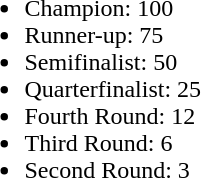<table style="float:left; margin-right:1em">
<tr>
<td><br><ul><li>Champion: 100</li><li>Runner-up: 75</li><li>Semifinalist: 50</li><li>Quarterfinalist: 25</li><li>Fourth Round: 12</li><li>Third Round: 6</li><li>Second Round: 3</li></ul></td>
</tr>
</table>
